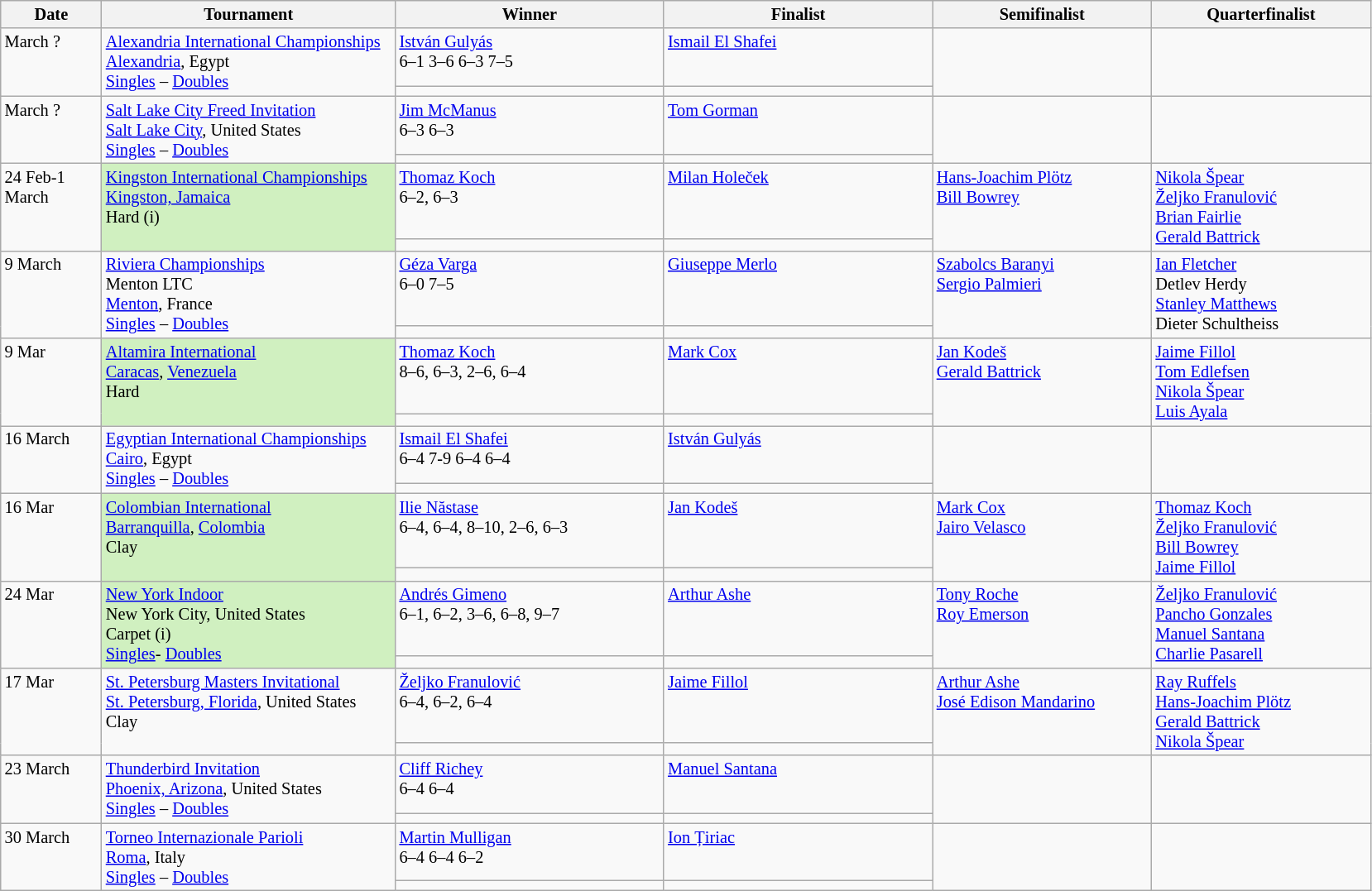<table class="wikitable" style="font-size:85%;">
<tr>
<th width="75">Date</th>
<th width="230">Tournament</th>
<th width="210">Winner</th>
<th width="210">Finalist</th>
<th width="170">Semifinalist</th>
<th width="170">Quarterfinalist</th>
</tr>
<tr valign=top>
<td rowspan=2>March ?</td>
<td rowspan=2><a href='#'>Alexandria International Championships</a><br> <a href='#'>Alexandria</a>, Egypt<br><a href='#'>Singles</a> – <a href='#'>Doubles</a></td>
<td> <a href='#'>István Gulyás</a><br>6–1 3–6 6–3 7–5</td>
<td> <a href='#'>Ismail El Shafei</a></td>
<td rowspan=2></td>
<td rowspan=2></td>
</tr>
<tr valign=top>
<td></td>
<td></td>
</tr>
<tr valign=top>
<td rowspan=2>March ?</td>
<td rowspan=2><a href='#'>Salt Lake City Freed Invitation</a><br> <a href='#'>Salt Lake City</a>, United States<br><a href='#'>Singles</a> – <a href='#'>Doubles</a></td>
<td> <a href='#'>Jim McManus</a><br>6–3 6–3</td>
<td> <a href='#'>Tom Gorman</a></td>
<td rowspan=2></td>
<td rowspan=2></td>
</tr>
<tr valign=top>
<td></td>
<td></td>
</tr>
<tr valign=top>
<td rowspan=2>24 Feb-1 March</td>
<td style="background:#d0f0c0;" rowspan=2><a href='#'>Kingston International Championships</a><br> <a href='#'>Kingston, Jamaica</a><br>Hard (i)</td>
<td> <a href='#'>Thomaz Koch</a><br>6–2, 6–3</td>
<td> <a href='#'>Milan Holeček</a></td>
<td rowspan=2> <a href='#'>Hans-Joachim Plötz</a> <br>  <a href='#'>Bill Bowrey</a></td>
<td rowspan=2> <a href='#'>Nikola Špear</a> <br>  <a href='#'>Željko Franulović</a> <br>  <a href='#'>Brian Fairlie</a> <br>  <a href='#'>Gerald Battrick</a></td>
</tr>
<tr valign=top>
<td></td>
<td></td>
</tr>
<tr valign=top>
<td rowspan=2>9 March</td>
<td rowspan=2><a href='#'>Riviera Championships</a><br>Menton LTC<br><a href='#'>Menton</a>, France<br><a href='#'>Singles</a> – <a href='#'>Doubles</a></td>
<td> <a href='#'>Géza Varga</a><br>6–0 7–5</td>
<td> <a href='#'>Giuseppe Merlo</a></td>
<td rowspan=2> <a href='#'>Szabolcs Baranyi</a> <br> <a href='#'>Sergio Palmieri</a></td>
<td rowspan=2> <a href='#'>Ian Fletcher</a><br> Detlev Herdy<br> <a href='#'>Stanley Matthews</a><br> Dieter Schultheiss</td>
</tr>
<tr valign=top>
<td></td>
<td></td>
</tr>
<tr valign=top>
<td rowspan=2>9 Mar</td>
<td style="background:#d0f0c0;" rowspan=2><a href='#'>Altamira International</a><br> <a href='#'>Caracas</a>, <a href='#'>Venezuela</a><br>Hard</td>
<td> <a href='#'>Thomaz Koch</a><br>8–6, 6–3, 2–6, 6–4</td>
<td> <a href='#'>Mark Cox</a></td>
<td rowspan=2> <a href='#'>Jan Kodeš</a> <br>  <a href='#'>Gerald Battrick</a></td>
<td rowspan=2> <a href='#'>Jaime Fillol</a> <br>  <a href='#'>Tom Edlefsen</a> <br>  <a href='#'>Nikola Špear</a> <br>  <a href='#'>Luis Ayala</a></td>
</tr>
<tr valign=top>
<td></td>
<td></td>
</tr>
<tr valign=top>
<td rowspan=2>16 March</td>
<td rowspan=2><a href='#'>Egyptian International Championships</a><br> <a href='#'>Cairo</a>, Egypt<br><a href='#'>Singles</a> – <a href='#'>Doubles</a></td>
<td> <a href='#'>Ismail El Shafei</a><br>6–4 7-9 6–4 6–4</td>
<td> <a href='#'>István Gulyás</a></td>
<td rowspan=2></td>
<td rowspan=2></td>
</tr>
<tr valign=top>
<td></td>
<td></td>
</tr>
<tr valign=top>
<td rowspan=2>16 Mar</td>
<td style="background:#d0f0c0;" rowspan=2><a href='#'>Colombian International</a><br> <a href='#'>Barranquilla</a>, <a href='#'>Colombia</a><br>Clay<br></td>
<td> <a href='#'>Ilie Năstase</a><br>6–4, 6–4, 8–10, 2–6, 6–3</td>
<td> <a href='#'>Jan Kodeš</a></td>
<td rowspan=2> <a href='#'>Mark Cox</a> <br>  <a href='#'>Jairo Velasco</a></td>
<td rowspan=2> <a href='#'>Thomaz Koch</a> <br>  <a href='#'>Željko Franulović</a> <br>  <a href='#'>Bill Bowrey</a> <br>  <a href='#'>Jaime Fillol</a></td>
</tr>
<tr valign=top>
<td></td>
<td></td>
</tr>
<tr valign=top>
<td rowspan=2>24 Mar</td>
<td style="background:#d0f0c0;" rowspan=2><a href='#'>New York Indoor</a><br> New York City, United States<br>Carpet (i) <br><a href='#'>Singles</a>- <a href='#'>Doubles</a></td>
<td> <a href='#'>Andrés Gimeno</a><br>6–1, 6–2, 3–6, 6–8, 9–7</td>
<td> <a href='#'>Arthur Ashe</a></td>
<td rowspan=2> <a href='#'>Tony Roche</a> <br>  <a href='#'>Roy Emerson</a></td>
<td rowspan=2> <a href='#'>Željko Franulović</a> <br>  <a href='#'>Pancho Gonzales</a> <br>  <a href='#'>Manuel Santana</a> <br>  <a href='#'>Charlie Pasarell</a></td>
</tr>
<tr valign=top>
<td></td>
<td></td>
</tr>
<tr valign=top>
<td rowspan=2>17 Mar</td>
<td rowspan=2><a href='#'>St. Petersburg Masters Invitational</a><br> <a href='#'>St. Petersburg, Florida</a>, United States<br>Clay</td>
<td> <a href='#'>Željko Franulović</a><br>6–4, 6–2, 6–4</td>
<td> <a href='#'>Jaime Fillol</a></td>
<td rowspan=2> <a href='#'>Arthur Ashe</a> <br>  <a href='#'>José Edison Mandarino</a></td>
<td rowspan=2> <a href='#'>Ray Ruffels</a> <br>  <a href='#'>Hans-Joachim Plötz</a> <br>  <a href='#'>Gerald Battrick</a> <br>  <a href='#'>Nikola Špear</a></td>
</tr>
<tr valign=top>
<td></td>
<td></td>
</tr>
<tr valign=top>
<td rowspan=2>23 March</td>
<td rowspan=2><a href='#'>Thunderbird Invitation</a><br> <a href='#'>Phoenix, Arizona</a>, United States<br><a href='#'>Singles</a> – <a href='#'>Doubles</a></td>
<td> <a href='#'>Cliff Richey</a><br>6–4 6–4</td>
<td> <a href='#'>Manuel Santana</a></td>
<td rowspan=2></td>
<td rowspan=2></td>
</tr>
<tr valign=top>
<td></td>
<td></td>
</tr>
<tr valign=top>
<td rowspan=2>30 March</td>
<td rowspan=2><a href='#'>Torneo Internazionale Parioli</a><br> <a href='#'>Roma</a>, Italy<br><a href='#'>Singles</a> – <a href='#'>Doubles</a></td>
<td> <a href='#'>Martin Mulligan</a><br>6–4 6–4 6–2</td>
<td> <a href='#'>Ion Țiriac</a></td>
<td rowspan=2></td>
<td rowspan=2></td>
</tr>
<tr valign=top>
<td></td>
<td></td>
</tr>
</table>
